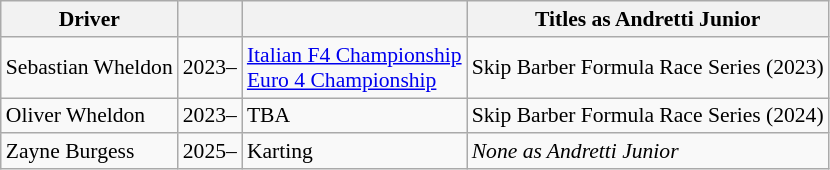<table class="wikitable sortable" style="font-size: 90%;">
<tr>
<th>Driver</th>
<th></th>
<th></th>
<th>Titles as Andretti Junior</th>
</tr>
<tr>
<td> Sebastian Wheldon</td>
<td>2023–</td>
<td><a href='#'>Italian F4 Championship</a><br><a href='#'>Euro 4 Championship</a></td>
<td>Skip Barber Formula Race Series (2023)</td>
</tr>
<tr>
<td> Oliver Wheldon</td>
<td>2023–</td>
<td>TBA</td>
<td>Skip Barber Formula Race Series (2024)</td>
</tr>
<tr>
<td>  Zayne Burgess</td>
<td>2025–</td>
<td>Karting</td>
<td><em>None as Andretti Junior</em></td>
</tr>
</table>
